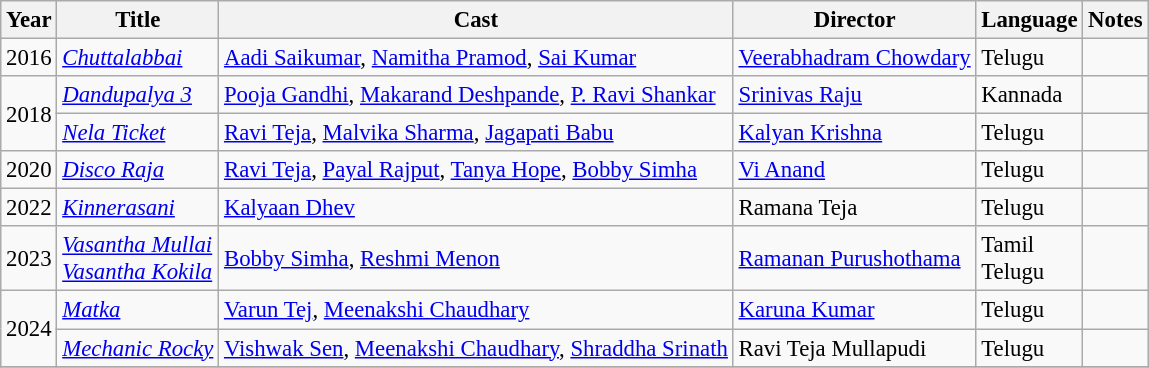<table class="wikitable sortable" style="font-size: 95%;">
<tr>
<th>Year</th>
<th>Title</th>
<th>Cast</th>
<th>Director</th>
<th>Language</th>
<th>Notes</th>
</tr>
<tr>
<td>2016</td>
<td><em><a href='#'>Chuttalabbai</a></em></td>
<td><a href='#'>Aadi Saikumar</a>, <a href='#'>Namitha Pramod</a>, <a href='#'>Sai Kumar</a></td>
<td><a href='#'>Veerabhadram Chowdary</a></td>
<td>Telugu</td>
<td></td>
</tr>
<tr>
<td rowspan="2">2018</td>
<td><em><a href='#'>Dandupalya 3</a></em></td>
<td><a href='#'>Pooja Gandhi</a>, <a href='#'>Makarand Deshpande</a>, <a href='#'>P. Ravi Shankar</a></td>
<td><a href='#'>Srinivas Raju</a></td>
<td>Kannada</td>
<td></td>
</tr>
<tr>
<td><em><a href='#'>Nela Ticket</a></em></td>
<td><a href='#'>Ravi Teja</a>, <a href='#'>Malvika Sharma</a>, <a href='#'>Jagapati Babu</a></td>
<td><a href='#'>Kalyan Krishna</a></td>
<td>Telugu</td>
<td></td>
</tr>
<tr>
<td>2020</td>
<td><em><a href='#'>Disco Raja</a></em></td>
<td><a href='#'>Ravi Teja</a>, <a href='#'>Payal Rajput</a>, <a href='#'>Tanya Hope</a>, <a href='#'>Bobby Simha</a></td>
<td><a href='#'>Vi Anand</a></td>
<td>Telugu</td>
<td></td>
</tr>
<tr>
<td>2022</td>
<td><em><a href='#'>Kinnerasani</a></em></td>
<td><a href='#'>Kalyaan Dhev</a></td>
<td>Ramana Teja</td>
<td>Telugu</td>
<td></td>
</tr>
<tr>
<td>2023</td>
<td><em><a href='#'>Vasantha Mullai</a></em><br><em><a href='#'>Vasantha Kokila</a></em></td>
<td><a href='#'>Bobby Simha</a>, <a href='#'>Reshmi Menon</a></td>
<td><a href='#'>Ramanan Purushothama</a></td>
<td>Tamil<br>Telugu</td>
<td></td>
</tr>
<tr>
<td rowspan="2">2024</td>
<td><em><a href='#'>Matka</a></em></td>
<td><a href='#'>Varun Tej</a>, <a href='#'>Meenakshi Chaudhary</a></td>
<td><a href='#'>Karuna Kumar</a></td>
<td>Telugu</td>
<td></td>
</tr>
<tr>
<td><em><a href='#'>Mechanic Rocky</a></em></td>
<td><a href='#'>Vishwak Sen</a>, <a href='#'>Meenakshi Chaudhary</a>, <a href='#'>Shraddha Srinath</a></td>
<td>Ravi Teja Mullapudi</td>
<td>Telugu</td>
<td></td>
</tr>
<tr>
</tr>
</table>
